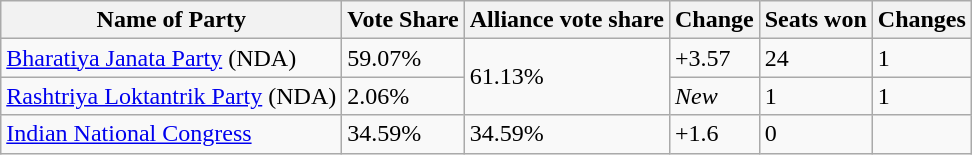<table class="wikitable sortable">
<tr>
<th>Name of Party</th>
<th>Vote Share</th>
<th>Alliance vote share</th>
<th>Change</th>
<th>Seats won</th>
<th>Changes</th>
</tr>
<tr>
<td><a href='#'>Bharatiya Janata Party</a> (NDA)</td>
<td>59.07%</td>
<td rowspan="2">61.13%</td>
<td>+3.57</td>
<td>24</td>
<td>1</td>
</tr>
<tr>
<td><a href='#'>Rashtriya Loktantrik Party</a> (NDA)</td>
<td>2.06%</td>
<td><em>New</em></td>
<td>1</td>
<td>1</td>
</tr>
<tr>
<td><a href='#'>Indian National Congress</a></td>
<td>34.59%</td>
<td>34.59%</td>
<td>+1.6</td>
<td>0</td>
<td></td>
</tr>
</table>
